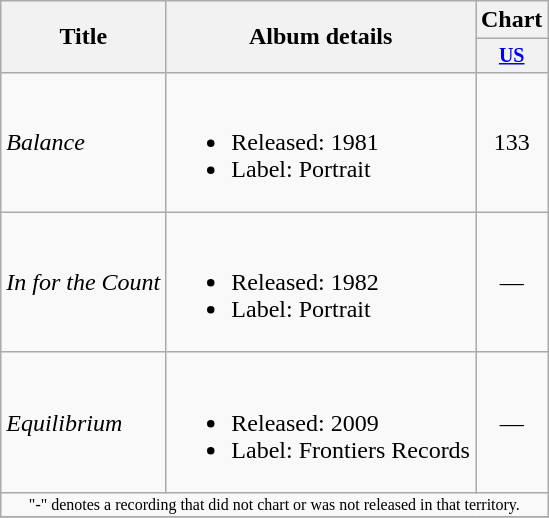<table Class = "wikitable">
<tr>
<th rowspan = "2">Title</th>
<th rowspan = "2">Album details</th>
<th colspan = "1">Chart</th>
</tr>
<tr Style = "font-size: smaller;">
<th><a href='#'>US</a></th>
</tr>
<tr>
<td rowspan="1"><em>Balance</em></td>
<td><br><ul><li>Released: 1981</li><li>Label: Portrait</li></ul></td>
<td align = "center">133</td>
</tr>
<tr>
<td rowspan="1"><em>In for the Count</em></td>
<td><br><ul><li>Released: 1982</li><li>Label: Portrait</li></ul></td>
<td align = "center">—</td>
</tr>
<tr>
<td rowspan="1"><em>Equilibrium</em></td>
<td><br><ul><li>Released: 2009</li><li>Label: Frontiers Records</li></ul></td>
<td align = "center">—</td>
</tr>
<tr>
<td align = "center" colspan = "16" style = "font-size: 8pt">"-" denotes a recording that did not chart or was not released in that territory.</td>
</tr>
<tr>
</tr>
</table>
